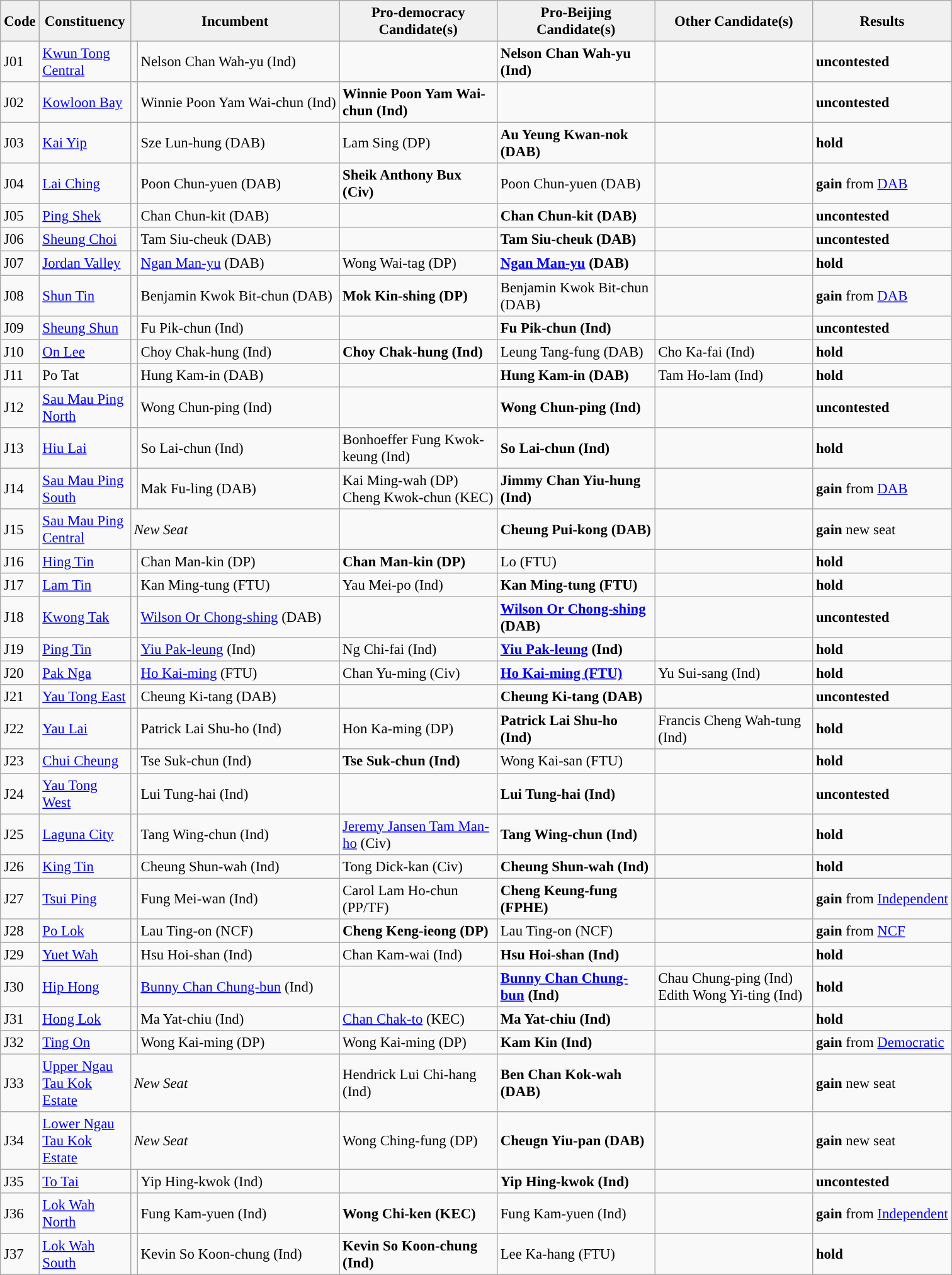<table class="wikitable sortable" style="font-size: 95%;">
<tr>
<th align="center" style="background:#f0f0f0;" width="20px"><strong>Code</strong></th>
<th align="center" style="background:#f0f0f0;" width="90px"><strong>Constituency</strong></th>
<th align="center" style="background:#f0f0f0;" width="120px" colspan=2><strong>Incumbent</strong></th>
<th align="center" style="background:#f0f0f0;" width="160px"><strong>Pro-democracy Candidate(s)</strong></th>
<th align="center" style="background:#f0f0f0;" width="160px"><strong>Pro-Beijing Candidate(s)</strong></th>
<th align="center" style="background:#f0f0f0;" width="160px"><strong>Other Candidate(s)</strong></th>
<th align="center" style="background:#f0f0f0;" width="100px" colspan="2"><strong>Results</strong></th>
</tr>
<tr>
<td>J01</td>
<td><a href='#'>Kwun Tong Central</a></td>
<td></td>
<td>Nelson Chan Wah-yu (Ind)</td>
<td></td>
<td><strong>Nelson Chan Wah-yu (Ind)</strong></td>
<td></td>
<td> <strong>uncontested</strong></td>
</tr>
<tr>
<td>J02</td>
<td><a href='#'>Kowloon Bay</a></td>
<td></td>
<td>Winnie Poon Yam Wai-chun (Ind)</td>
<td><strong>Winnie Poon Yam Wai-chun (Ind)</strong></td>
<td></td>
<td></td>
<td> <strong>uncontested</strong></td>
</tr>
<tr>
<td>J03</td>
<td><a href='#'>Kai Yip</a></td>
<td></td>
<td>Sze Lun-hung (DAB)</td>
<td>Lam Sing (DP)</td>
<td><strong>Au Yeung Kwan-nok (DAB)</strong></td>
<td></td>
<td> <strong>hold</strong></td>
</tr>
<tr>
<td>J04</td>
<td><a href='#'>Lai Ching</a></td>
<td></td>
<td>Poon Chun-yuen (DAB)</td>
<td><strong>Sheik Anthony Bux (Civ)</strong></td>
<td>Poon Chun-yuen (DAB)</td>
<td></td>
<td> <strong>gain</strong> from <a href='#'>DAB</a></td>
</tr>
<tr>
<td>J05</td>
<td><a href='#'>Ping Shek</a></td>
<td></td>
<td>Chan Chun-kit (DAB)</td>
<td></td>
<td><strong>Chan Chun-kit (DAB)</strong></td>
<td></td>
<td> <strong>uncontested</strong></td>
</tr>
<tr>
<td>J06</td>
<td><a href='#'>Sheung Choi</a></td>
<td></td>
<td>Tam Siu-cheuk (DAB)</td>
<td></td>
<td><strong>Tam Siu-cheuk (DAB)</strong></td>
<td></td>
<td> <strong>uncontested</strong></td>
</tr>
<tr>
<td>J07</td>
<td><a href='#'>Jordan Valley</a></td>
<td></td>
<td><a href='#'>Ngan Man-yu</a> (DAB)</td>
<td>Wong Wai-tag (DP)</td>
<td><strong><a href='#'>Ngan Man-yu</a> (DAB)</strong></td>
<td></td>
<td> <strong>hold</strong></td>
</tr>
<tr>
<td>J08</td>
<td><a href='#'>Shun Tin</a></td>
<td></td>
<td>Benjamin Kwok Bit-chun (DAB)</td>
<td><strong>Mok Kin-shing (DP)</strong></td>
<td>Benjamin Kwok Bit-chun (DAB)</td>
<td></td>
<td> <strong>gain</strong> from <a href='#'>DAB</a></td>
</tr>
<tr>
<td>J09</td>
<td><a href='#'>Sheung Shun</a></td>
<td></td>
<td>Fu Pik-chun (Ind)</td>
<td></td>
<td><strong>Fu Pik-chun (Ind)</strong></td>
<td></td>
<td> <strong>uncontested</strong></td>
</tr>
<tr>
<td>J10</td>
<td><a href='#'>On Lee</a></td>
<td></td>
<td>Choy Chak-hung (Ind)</td>
<td><strong>Choy Chak-hung (Ind)</strong></td>
<td>Leung Tang-fung (DAB)</td>
<td>Cho Ka-fai (Ind)</td>
<td> <strong>hold</strong></td>
</tr>
<tr>
<td>J11</td>
<td>Po Tat</td>
<td></td>
<td>Hung Kam-in (DAB)</td>
<td></td>
<td><strong>Hung Kam-in (DAB)</strong></td>
<td>Tam Ho-lam (Ind)</td>
<td> <strong>hold</strong></td>
</tr>
<tr>
<td>J12</td>
<td><a href='#'>Sau Mau Ping North</a></td>
<td></td>
<td>Wong Chun-ping (Ind)</td>
<td></td>
<td><strong>Wong Chun-ping (Ind) </strong></td>
<td></td>
<td> <strong>uncontested</strong></td>
</tr>
<tr>
<td>J13</td>
<td><a href='#'>Hiu Lai</a></td>
<td></td>
<td>So Lai-chun (Ind)</td>
<td>Bonhoeffer Fung Kwok-keung (Ind)</td>
<td><strong>So Lai-chun (Ind)</strong></td>
<td></td>
<td> <strong>hold</strong></td>
</tr>
<tr>
<td>J14</td>
<td><a href='#'>Sau Mau Ping South</a></td>
<td></td>
<td>Mak Fu-ling (DAB)</td>
<td>Kai Ming-wah (DP)<br>Cheng Kwok-chun (KEC)</td>
<td><strong>Jimmy Chan Yiu-hung (Ind)</strong></td>
<td></td>
<td> <strong>gain</strong> from <a href='#'>DAB</a></td>
</tr>
<tr>
<td>J15</td>
<td><a href='#'>Sau Mau Ping Central</a></td>
<td colspan=2><em>New Seat</em></td>
<td></td>
<td><strong>Cheung Pui-kong (DAB)</strong></td>
<td></td>
<td> <strong>gain</strong> new seat</td>
</tr>
<tr>
<td>J16</td>
<td><a href='#'>Hing Tin</a></td>
<td></td>
<td>Chan Man-kin (DP)</td>
<td><strong>Chan Man-kin (DP)</strong></td>
<td>Lo  (FTU)</td>
<td></td>
<td> <strong>hold</strong></td>
</tr>
<tr>
<td>J17</td>
<td><a href='#'>Lam Tin</a></td>
<td></td>
<td>Kan Ming-tung (FTU)</td>
<td>Yau Mei-po (Ind)</td>
<td><strong>Kan Ming-tung (FTU)</strong></td>
<td></td>
<td> <strong>hold</strong></td>
</tr>
<tr>
<td>J18</td>
<td><a href='#'>Kwong Tak</a></td>
<td></td>
<td><a href='#'>Wilson Or Chong-shing</a> (DAB)</td>
<td></td>
<td><strong><a href='#'>Wilson Or Chong-shing</a> (DAB)</strong></td>
<td></td>
<td> <strong>uncontested</strong></td>
</tr>
<tr>
<td>J19</td>
<td><a href='#'>Ping Tin</a></td>
<td></td>
<td><a href='#'>Yiu Pak-leung</a> (Ind)</td>
<td>Ng Chi-fai (Ind)</td>
<td><strong><a href='#'>Yiu Pak-leung</a> (Ind)</strong></td>
<td></td>
<td> <strong>hold</strong></td>
</tr>
<tr>
<td>J20</td>
<td><a href='#'>Pak Nga</a></td>
<td></td>
<td><a href='#'>Ho Kai-ming</a> (FTU)</td>
<td>Chan Yu-ming (Civ)</td>
<td><strong><a href='#'>Ho Kai-ming (FTU)</a></strong></td>
<td>Yu Sui-sang (Ind)</td>
<td> <strong>hold</strong></td>
</tr>
<tr>
<td>J21</td>
<td><a href='#'>Yau Tong East</a></td>
<td></td>
<td>Cheung Ki-tang (DAB)</td>
<td></td>
<td><strong>Cheung Ki-tang (DAB)</strong></td>
<td></td>
<td> <strong>uncontested</strong></td>
</tr>
<tr>
<td>J22</td>
<td><a href='#'>Yau Lai</a></td>
<td></td>
<td>Patrick Lai Shu-ho (Ind)</td>
<td>Hon Ka-ming (DP)</td>
<td><strong>Patrick Lai Shu-ho (Ind)</strong></td>
<td>Francis Cheng Wah-tung (Ind)</td>
<td> <strong>hold</strong></td>
</tr>
<tr>
<td>J23</td>
<td><a href='#'>Chui Cheung</a></td>
<td></td>
<td>Tse Suk-chun (Ind)</td>
<td><strong>Tse Suk-chun (Ind)</strong></td>
<td>Wong Kai-san (FTU)</td>
<td></td>
<td> <strong>hold</strong></td>
</tr>
<tr>
<td>J24</td>
<td><a href='#'>Yau Tong West</a></td>
<td></td>
<td>Lui Tung-hai (Ind)</td>
<td></td>
<td><strong>Lui Tung-hai (Ind)</strong></td>
<td></td>
<td> <strong>uncontested</strong></td>
</tr>
<tr>
<td>J25</td>
<td><a href='#'>Laguna City</a></td>
<td></td>
<td>Tang Wing-chun (Ind)</td>
<td><a href='#'>Jeremy Jansen Tam Man-ho</a> (Civ)</td>
<td><strong>Tang Wing-chun (Ind)</strong></td>
<td></td>
<td> <strong>hold</strong></td>
</tr>
<tr>
<td>J26</td>
<td><a href='#'>King Tin</a></td>
<td></td>
<td>Cheung Shun-wah (Ind)</td>
<td>Tong Dick-kan (Civ)</td>
<td><strong>Cheung Shun-wah (Ind)</strong></td>
<td></td>
<td> <strong>hold</strong></td>
</tr>
<tr>
<td>J27</td>
<td><a href='#'>Tsui Ping</a></td>
<td></td>
<td>Fung Mei-wan (Ind)</td>
<td>Carol Lam Ho-chun (PP/TF)</td>
<td><strong>Cheng Keung-fung (FPHE)</strong></td>
<td></td>
<td> <strong>gain</strong> from <a href='#'>Independent</a></td>
</tr>
<tr>
<td>J28</td>
<td><a href='#'>Po Lok</a></td>
<td></td>
<td>Lau Ting-on (NCF)</td>
<td><strong>Cheng Keng-ieong (DP)</strong></td>
<td>Lau Ting-on (NCF)</td>
<td></td>
<td> <strong>gain</strong> from <a href='#'>NCF</a></td>
</tr>
<tr>
<td>J29</td>
<td><a href='#'>Yuet Wah</a></td>
<td></td>
<td>Hsu Hoi-shan (Ind)</td>
<td>Chan Kam-wai (Ind)</td>
<td><strong>Hsu Hoi-shan (Ind)</strong></td>
<td></td>
<td> <strong>hold</strong></td>
</tr>
<tr>
<td>J30</td>
<td><a href='#'>Hip Hong</a></td>
<td></td>
<td><a href='#'>Bunny Chan Chung-bun</a> (Ind)</td>
<td></td>
<td><strong><a href='#'>Bunny Chan Chung-bun</a> (Ind)</strong></td>
<td>Chau Chung-ping (Ind)<br>Edith Wong Yi-ting (Ind)</td>
<td> <strong>hold</strong></td>
</tr>
<tr>
<td>J31</td>
<td><a href='#'>Hong Lok</a></td>
<td></td>
<td>Ma Yat-chiu (Ind)</td>
<td><a href='#'>Chan Chak-to</a> (KEC)</td>
<td><strong>Ma Yat-chiu (Ind)</strong></td>
<td></td>
<td> <strong>hold</strong></td>
</tr>
<tr>
<td>J32</td>
<td><a href='#'>Ting On</a></td>
<td></td>
<td>Wong Kai-ming (DP)</td>
<td>Wong Kai-ming (DP)</td>
<td><strong>Kam Kin (Ind)</strong></td>
<td></td>
<td> <strong>gain</strong> from <a href='#'>Democratic</a></td>
</tr>
<tr>
<td>J33</td>
<td><a href='#'>Upper Ngau Tau Kok Estate</a></td>
<td colspan=2><em>New Seat</em></td>
<td>Hendrick Lui Chi-hang (Ind)</td>
<td><strong>Ben Chan Kok-wah (DAB)</strong></td>
<td></td>
<td> <strong>gain</strong> new seat</td>
</tr>
<tr>
<td>J34</td>
<td><a href='#'>Lower Ngau Tau Kok Estate</a></td>
<td colspan=2><em>New Seat</em></td>
<td>Wong Ching-fung (DP)</td>
<td><strong>Cheugn Yiu-pan (DAB)</strong></td>
<td></td>
<td> <strong>gain</strong> new seat</td>
</tr>
<tr>
<td>J35</td>
<td><a href='#'>To Tai</a></td>
<td></td>
<td>Yip Hing-kwok (Ind)</td>
<td></td>
<td><strong>Yip Hing-kwok (Ind)</strong></td>
<td></td>
<td> <strong>uncontested</strong></td>
</tr>
<tr>
<td>J36</td>
<td><a href='#'>Lok Wah North</a></td>
<td></td>
<td>Fung Kam-yuen (Ind)</td>
<td><strong>Wong Chi-ken (KEC)</strong></td>
<td>Fung Kam-yuen (Ind)</td>
<td></td>
<td> <strong>gain</strong> from <a href='#'>Independent</a></td>
</tr>
<tr>
<td>J37</td>
<td><a href='#'>Lok Wah South</a></td>
<td></td>
<td>Kevin So Koon-chung (Ind)</td>
<td><strong>Kevin So Koon-chung (Ind)</strong></td>
<td>Lee Ka-hang  (FTU)</td>
<td></td>
<td> <strong>hold</strong></td>
</tr>
<tr>
</tr>
</table>
